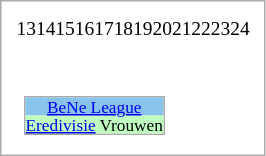<table Cellpadding="0" CellSpacing="0" border=0 style="font-size:90%;border:1px solid #AAAAAA;padding:10px">
<tr valign="bottom">
<td></td>
<td></td>
<td></td>
<td></td>
<td></td>
<td></td>
<td></td>
<td></td>
<td></td>
<td></td>
<td></td>
<td></td>
</tr>
<tr align=center style="font-size:90%;">
<td>13</td>
<td>14</td>
<td>15</td>
<td>16</td>
<td>17</td>
<td>18</td>
<td>19</td>
<td>20</td>
<td>21</td>
<td>22</td>
<td>23</td>
<td>24</td>
</tr>
<tr>
<td colspan="8"><br><table align="center">
<tr>
<td valign="top"><br><table Cellpadding="0" CellSpacing="0" style="font-size:80%;border:1px solid #AAAAAA;text-align:center;" width="100%">
<tr bgcolor="#88C3EB">
<td><a href='#'>BeNe League</a></td>
</tr>
<tr bgcolor="#C0FFC0">
<td><a href='#'>Eredivisie</a> Vrouwen</td>
</tr>
</table>
</td>
</tr>
</table>
</td>
</tr>
</table>
